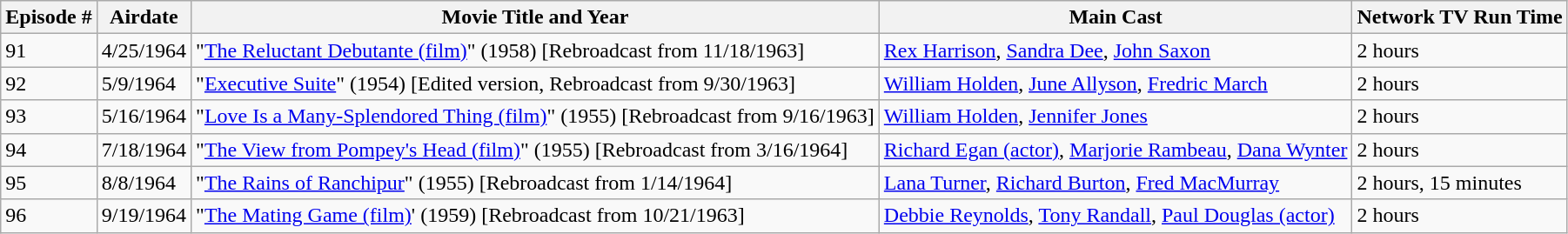<table class="wikitable">
<tr>
<th>Episode #</th>
<th>Airdate</th>
<th>Movie Title and Year</th>
<th>Main Cast</th>
<th>Network TV Run Time</th>
</tr>
<tr>
<td>91</td>
<td>4/25/1964</td>
<td>"<a href='#'>The Reluctant Debutante (film)</a>" (1958) [Rebroadcast from 11/18/1963]</td>
<td><a href='#'>Rex Harrison</a>, <a href='#'>Sandra Dee</a>, <a href='#'>John Saxon</a></td>
<td>2 hours</td>
</tr>
<tr>
<td>92</td>
<td>5/9/1964</td>
<td>"<a href='#'>Executive Suite</a>" (1954) [Edited version, Rebroadcast from 9/30/1963]</td>
<td><a href='#'>William Holden</a>, <a href='#'>June Allyson</a>, <a href='#'>Fredric March</a></td>
<td>2 hours</td>
</tr>
<tr>
<td>93</td>
<td>5/16/1964</td>
<td>"<a href='#'>Love Is a Many-Splendored Thing (film)</a>" (1955) [Rebroadcast from 9/16/1963]</td>
<td><a href='#'>William Holden</a>, <a href='#'>Jennifer Jones</a></td>
<td>2 hours</td>
</tr>
<tr>
<td>94</td>
<td>7/18/1964</td>
<td>"<a href='#'>The View from Pompey's Head (film)</a>" (1955) [Rebroadcast from 3/16/1964]</td>
<td><a href='#'>Richard Egan (actor)</a>, <a href='#'>Marjorie Rambeau</a>, <a href='#'>Dana Wynter</a></td>
<td>2 hours</td>
</tr>
<tr>
<td>95</td>
<td>8/8/1964</td>
<td>"<a href='#'>The Rains of Ranchipur</a>" (1955) [Rebroadcast from 1/14/1964]</td>
<td><a href='#'>Lana Turner</a>, <a href='#'>Richard Burton</a>, <a href='#'>Fred MacMurray</a></td>
<td>2 hours, 15 minutes</td>
</tr>
<tr>
<td>96</td>
<td>9/19/1964</td>
<td>"<a href='#'>The Mating Game (film)</a>' (1959) [Rebroadcast from 10/21/1963]</td>
<td><a href='#'>Debbie Reynolds</a>, <a href='#'>Tony Randall</a>, <a href='#'>Paul Douglas (actor)</a></td>
<td>2 hours</td>
</tr>
</table>
